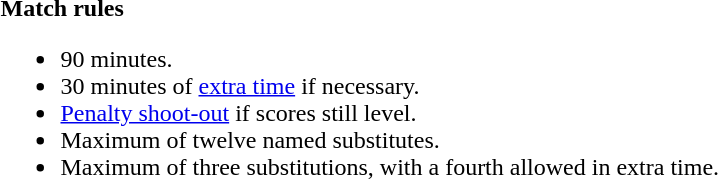<table style="width:60%; vertical-align:top;"|>
<tr>
<td><strong>Match rules</strong><br><ul><li>90 minutes.</li><li>30 minutes of <a href='#'>extra time</a> if necessary.</li><li><a href='#'>Penalty shoot-out</a> if scores still level.</li><li>Maximum of twelve named substitutes.</li><li>Maximum of three substitutions, with a fourth allowed in extra time.</li></ul></td>
</tr>
</table>
